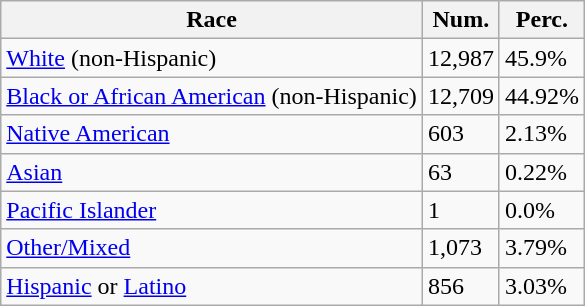<table class="wikitable">
<tr>
<th>Race</th>
<th>Num.</th>
<th>Perc.</th>
</tr>
<tr>
<td><a href='#'>White</a> (non-Hispanic)</td>
<td>12,987</td>
<td>45.9%</td>
</tr>
<tr>
<td><a href='#'>Black or African American</a> (non-Hispanic)</td>
<td>12,709</td>
<td>44.92%</td>
</tr>
<tr>
<td><a href='#'>Native American</a></td>
<td>603</td>
<td>2.13%</td>
</tr>
<tr>
<td><a href='#'>Asian</a></td>
<td>63</td>
<td>0.22%</td>
</tr>
<tr>
<td><a href='#'>Pacific Islander</a></td>
<td>1</td>
<td>0.0%</td>
</tr>
<tr>
<td><a href='#'>Other/Mixed</a></td>
<td>1,073</td>
<td>3.79%</td>
</tr>
<tr>
<td><a href='#'>Hispanic</a> or <a href='#'>Latino</a></td>
<td>856</td>
<td>3.03%</td>
</tr>
</table>
